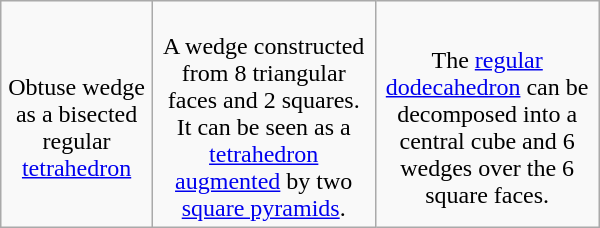<table class=wikitable width=400>
<tr align=center>
<td><br>Obtuse wedge as a bisected regular <a href='#'>tetrahedron</a></td>
<td><br>A wedge constructed from 8 triangular faces and 2 squares. It can be seen as a <a href='#'>tetrahedron</a> <a href='#'>augmented</a> by two <a href='#'>square pyramids</a>.</td>
<td><br>The <a href='#'>regular dodecahedron</a> can be decomposed into a central cube and 6 wedges over the 6 square faces.</td>
</tr>
</table>
